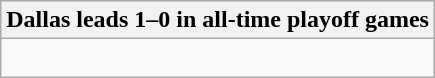<table class="wikitable collapsible collapsed">
<tr>
<th>Dallas leads 1–0 in all-time playoff games</th>
</tr>
<tr>
<td><br></td>
</tr>
</table>
